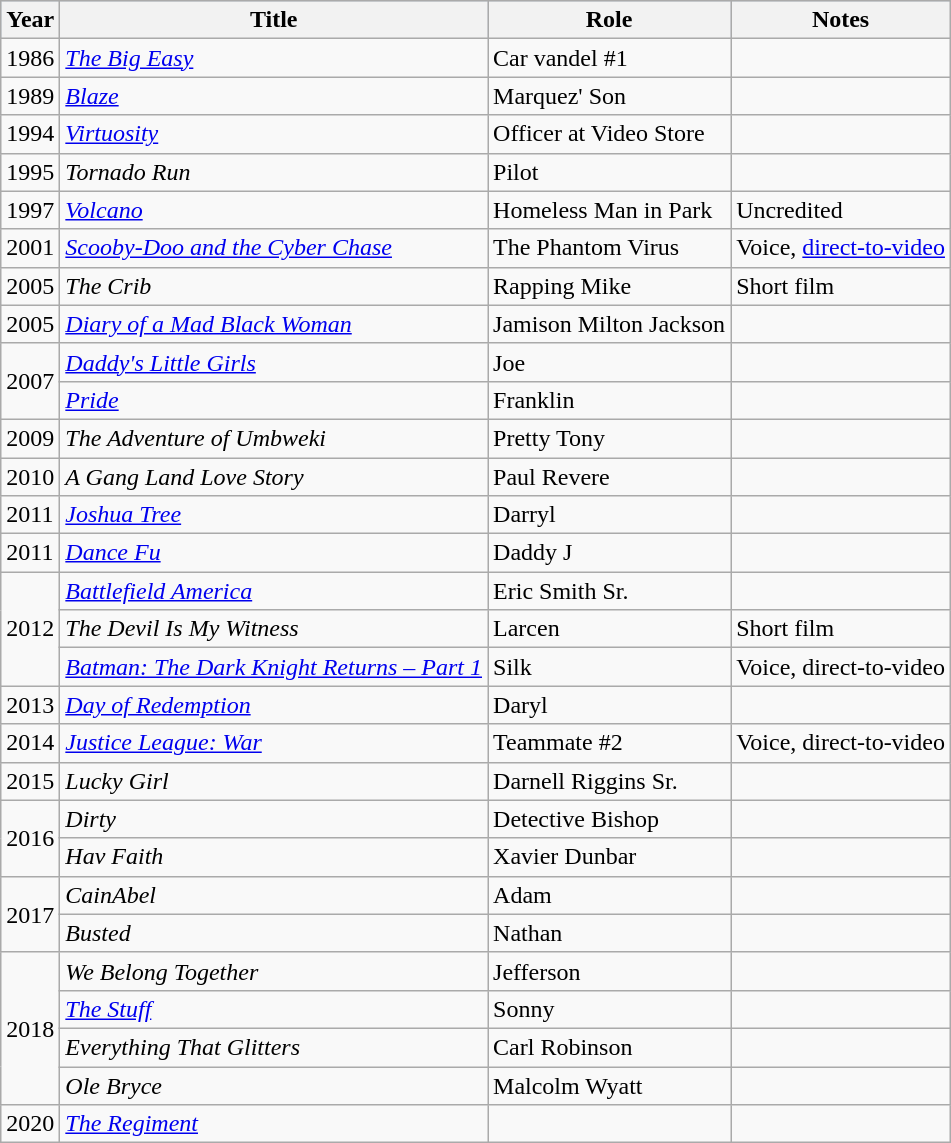<table class="wikitable plainrowheaders">
<tr style="background:#b0c4de; text-align:center;">
<th>Year</th>
<th>Title</th>
<th>Role</th>
<th>Notes</th>
</tr>
<tr>
<td>1986</td>
<td><em><a href='#'>The Big Easy</a></em></td>
<td>Car vandel #1</td>
<td></td>
</tr>
<tr>
<td>1989</td>
<td><em><a href='#'>Blaze</a></em></td>
<td>Marquez' Son</td>
<td></td>
</tr>
<tr>
<td>1994</td>
<td><em><a href='#'>Virtuosity</a></em></td>
<td>Officer at Video Store</td>
<td></td>
</tr>
<tr>
<td>1995</td>
<td><em>Tornado Run</em></td>
<td>Pilot</td>
<td></td>
</tr>
<tr>
<td>1997</td>
<td><em><a href='#'>Volcano</a></em></td>
<td>Homeless Man in Park</td>
<td>Uncredited</td>
</tr>
<tr>
<td>2001</td>
<td><em><a href='#'>Scooby-Doo and the Cyber Chase</a></em></td>
<td>The Phantom Virus</td>
<td>Voice, <a href='#'>direct-to-video</a></td>
</tr>
<tr>
<td>2005</td>
<td><em>The Crib</em></td>
<td>Rapping Mike</td>
<td>Short film</td>
</tr>
<tr>
<td>2005</td>
<td><em><a href='#'>Diary of a Mad Black Woman</a></em></td>
<td>Jamison Milton Jackson</td>
<td></td>
</tr>
<tr Jamison>
<td rowspan="2">2007</td>
<td><em><a href='#'>Daddy's Little Girls</a></em></td>
<td>Joe</td>
<td></td>
</tr>
<tr>
<td><a href='#'><em>Pride</em></a></td>
<td>Franklin</td>
<td></td>
</tr>
<tr>
<td>2009</td>
<td><em>The Adventure of Umbweki</em></td>
<td>Pretty Tony</td>
<td></td>
</tr>
<tr>
<td>2010</td>
<td><em>A Gang Land Love Story</em></td>
<td>Paul Revere</td>
<td></td>
</tr>
<tr>
<td>2011</td>
<td><em><a href='#'>Joshua Tree</a></em></td>
<td>Darryl</td>
<td></td>
</tr>
<tr>
<td>2011</td>
<td><em><a href='#'>Dance Fu</a></em></td>
<td>Daddy J</td>
<td></td>
</tr>
<tr>
<td rowspan="3">2012</td>
<td><em><a href='#'>Battlefield America</a></em></td>
<td>Eric Smith Sr.</td>
<td></td>
</tr>
<tr>
<td><em>The Devil Is My Witness</em></td>
<td>Larcen</td>
<td>Short film</td>
</tr>
<tr>
<td><em><a href='#'>Batman: The Dark Knight Returns – Part 1</a></em></td>
<td>Silk</td>
<td>Voice, direct-to-video</td>
</tr>
<tr>
<td>2013</td>
<td><em><a href='#'>Day of Redemption</a></em></td>
<td>Daryl</td>
<td></td>
</tr>
<tr>
<td>2014</td>
<td><em><a href='#'>Justice League: War</a></em></td>
<td>Teammate #2</td>
<td>Voice, direct-to-video</td>
</tr>
<tr>
<td>2015</td>
<td><em>Lucky Girl</em></td>
<td>Darnell Riggins Sr.</td>
<td></td>
</tr>
<tr>
<td rowspan="2">2016</td>
<td><em>Dirty</em></td>
<td>Detective Bishop</td>
<td></td>
</tr>
<tr>
<td><em>Hav Faith</em></td>
<td>Xavier Dunbar</td>
<td></td>
</tr>
<tr>
<td rowspan="2">2017</td>
<td><em>CainAbel</em></td>
<td>Adam</td>
<td></td>
</tr>
<tr>
<td><em>Busted</em></td>
<td>Nathan</td>
<td></td>
</tr>
<tr>
<td rowspan="4">2018</td>
<td><em>We Belong Together</em></td>
<td>Jefferson</td>
<td></td>
</tr>
<tr>
<td><em><a href='#'>The Stuff</a></em></td>
<td>Sonny</td>
<td></td>
</tr>
<tr>
<td><em>Everything That Glitters</em></td>
<td>Carl Robinson</td>
<td></td>
</tr>
<tr>
<td><em>Ole Bryce</em></td>
<td>Malcolm Wyatt</td>
<td></td>
</tr>
<tr>
<td>2020</td>
<td><em><a href='#'>The Regiment</a></em></td>
<td></td>
<td></td>
</tr>
</table>
